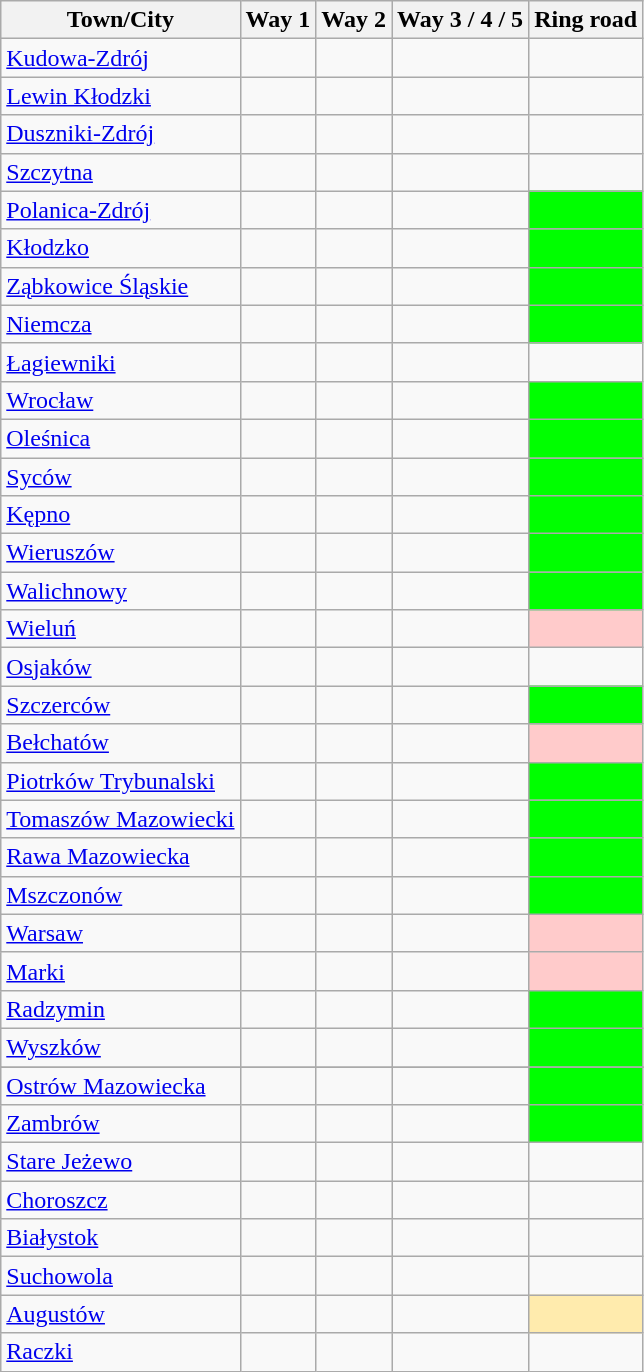<table class="wikitable sortable">
<tr>
<th>Town/City<br></th>
<th>Way 1<br></th>
<th>Way 2<br></th>
<th>Way 3 / 4 / 5<br></th>
<th>Ring road<br></th>
</tr>
<tr>
<td><a href='#'>Kudowa-Zdrój</a></td>
<td></td>
<td></td>
<td></td>
<td></td>
</tr>
<tr>
<td><a href='#'>Lewin Kłodzki</a></td>
<td></td>
<td></td>
<td></td>
<td></td>
</tr>
<tr>
<td><a href='#'>Duszniki-Zdrój</a></td>
<td></td>
<td></td>
<td></td>
<td></td>
</tr>
<tr>
<td><a href='#'>Szczytna</a></td>
<td></td>
<td></td>
<td></td>
<td></td>
</tr>
<tr>
<td><a href='#'>Polanica-Zdrój</a></td>
<td></td>
<td></td>
<td></td>
<td bgcolor="#00FF00"></td>
</tr>
<tr>
<td><a href='#'>Kłodzko</a></td>
<td></td>
<td></td>
<td></td>
<td bgcolor="#00FF00"></td>
</tr>
<tr>
<td><a href='#'>Ząbkowice Śląskie</a></td>
<td></td>
<td></td>
<td></td>
<td bgcolor="#00FF00"></td>
</tr>
<tr>
<td><a href='#'>Niemcza</a></td>
<td></td>
<td></td>
<td></td>
<td bgcolor="#00FF00"></td>
</tr>
<tr>
<td><a href='#'>Łagiewniki</a></td>
<td></td>
<td></td>
<td></td>
<td></td>
</tr>
<tr>
<td><a href='#'>Wrocław</a></td>
<td></td>
<td></td>
<td></td>
<td bgcolor="#00FF00"></td>
</tr>
<tr>
<td><a href='#'>Oleśnica</a></td>
<td></td>
<td></td>
<td></td>
<td bgcolor="#00FF00"></td>
</tr>
<tr>
<td><a href='#'>Syców</a></td>
<td></td>
<td></td>
<td></td>
<td bgcolor="#00FF00"></td>
</tr>
<tr>
<td><a href='#'>Kępno</a></td>
<td></td>
<td></td>
<td></td>
<td bgcolor="#00FF00"></td>
</tr>
<tr>
<td><a href='#'>Wieruszów</a></td>
<td></td>
<td></td>
<td></td>
<td bgcolor="#00FF00"></td>
</tr>
<tr>
<td><a href='#'>Walichnowy</a></td>
<td></td>
<td></td>
<td></td>
<td bgcolor="#00FF00"></td>
</tr>
<tr>
<td><a href='#'>Wieluń</a></td>
<td></td>
<td></td>
<td></td>
<td bgcolor="#FFCBCB"></td>
</tr>
<tr>
<td><a href='#'>Osjaków</a></td>
<td></td>
<td></td>
<td></td>
<td></td>
</tr>
<tr>
<td><a href='#'>Szczerców</a></td>
<td></td>
<td></td>
<td></td>
<td bgcolor="#00FF00"></td>
</tr>
<tr>
<td><a href='#'>Bełchatów</a></td>
<td></td>
<td></td>
<td></td>
<td bgcolor="#FFCBCB"></td>
</tr>
<tr>
<td><a href='#'>Piotrków Trybunalski</a></td>
<td></td>
<td></td>
<td></td>
<td bgcolor="#00FF00"></td>
</tr>
<tr>
<td><a href='#'>Tomaszów Mazowiecki</a></td>
<td></td>
<td></td>
<td></td>
<td bgcolor="#00FF00"></td>
</tr>
<tr>
<td><a href='#'>Rawa Mazowiecka</a></td>
<td></td>
<td></td>
<td></td>
<td bgcolor="#00FF00"></td>
</tr>
<tr>
<td><a href='#'>Mszczonów</a></td>
<td></td>
<td></td>
<td></td>
<td bgcolor="#00FF00"></td>
</tr>
<tr>
<td><a href='#'>Warsaw</a></td>
<td></td>
<td></td>
<td>  </td>
<td bgcolor="#FFCBCB"></td>
</tr>
<tr>
<td><a href='#'>Marki</a></td>
<td></td>
<td></td>
<td></td>
<td bgcolor="#FFCBCB"></td>
</tr>
<tr>
<td><a href='#'>Radzymin</a></td>
<td></td>
<td></td>
<td></td>
<td bgcolor="#00FF00"></td>
</tr>
<tr>
<td><a href='#'>Wyszków</a></td>
<td></td>
<td></td>
<td></td>
<td bgcolor="#00FF00"></td>
</tr>
<tr>
</tr>
<tr>
<td><a href='#'>Ostrów Mazowiecka</a></td>
<td></td>
<td></td>
<td></td>
<td bgcolor="#00FF00"></td>
</tr>
<tr>
<td><a href='#'>Zambrów</a></td>
<td></td>
<td></td>
<td></td>
<td bgcolor="#00FF00"></td>
</tr>
<tr>
<td><a href='#'>Stare Jeżewo</a></td>
<td></td>
<td></td>
<td></td>
<td></td>
</tr>
<tr>
<td><a href='#'>Choroszcz</a></td>
<td></td>
<td></td>
<td></td>
<td></td>
</tr>
<tr>
<td><a href='#'>Białystok</a></td>
<td></td>
<td></td>
<td></td>
<td></td>
</tr>
<tr>
<td><a href='#'>Suchowola</a></td>
<td></td>
<td></td>
<td></td>
<td></td>
</tr>
<tr>
<td><a href='#'>Augustów</a></td>
<td></td>
<td></td>
<td></td>
<td bgcolor="#FFEBAD"></td>
</tr>
<tr>
<td><a href='#'>Raczki</a></td>
<td></td>
<td></td>
<td></td>
<td></td>
</tr>
</table>
